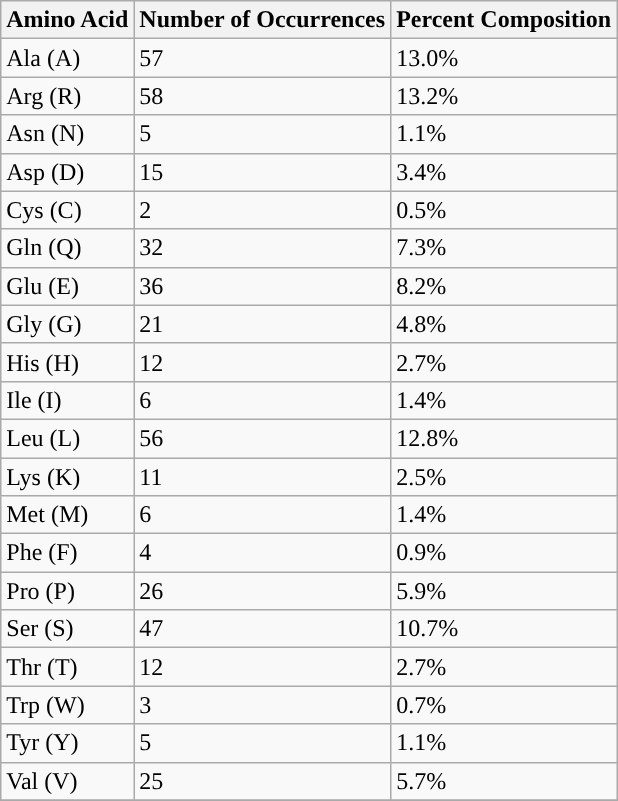<table class="wikitable">
<tr>
<th>Amino Acid</th>
<th>Number of Occurrences</th>
<th>Percent Composition</th>
</tr>
<tr>
<td>Ala (A)</td>
<td>57</td>
<td>13.0%</td>
</tr>
<tr>
<td>Arg (R)</td>
<td>58</td>
<td>13.2%</td>
</tr>
<tr>
<td>Asn (N)</td>
<td>5</td>
<td>1.1%</td>
</tr>
<tr>
<td>Asp (D)</td>
<td>15</td>
<td>3.4%</td>
</tr>
<tr>
<td>Cys (C)</td>
<td>2</td>
<td>0.5%</td>
</tr>
<tr>
<td>Gln (Q)</td>
<td>32</td>
<td>7.3%</td>
</tr>
<tr>
<td>Glu (E)</td>
<td>36</td>
<td>8.2%</td>
</tr>
<tr>
<td>Gly (G)</td>
<td>21</td>
<td>4.8%</td>
</tr>
<tr>
<td>His (H)</td>
<td>12</td>
<td>2.7%</td>
</tr>
<tr>
<td>Ile (I)</td>
<td>6</td>
<td>1.4%</td>
</tr>
<tr>
<td>Leu (L)</td>
<td>56</td>
<td>12.8%</td>
</tr>
<tr>
<td>Lys (K)</td>
<td>11</td>
<td>2.5%</td>
</tr>
<tr>
<td>Met (M)</td>
<td>6</td>
<td>1.4%</td>
</tr>
<tr>
<td>Phe  (F)</td>
<td>4</td>
<td>0.9%</td>
</tr>
<tr>
<td>Pro (P)</td>
<td>26</td>
<td>5.9%</td>
</tr>
<tr>
<td>Ser (S)</td>
<td>47</td>
<td>10.7%</td>
</tr>
<tr>
<td>Thr (T)</td>
<td>12</td>
<td>2.7%</td>
</tr>
<tr>
<td>Trp (W)</td>
<td>3</td>
<td>0.7%</td>
</tr>
<tr>
<td>Tyr (Y)</td>
<td>5</td>
<td>1.1%</td>
</tr>
<tr>
<td>Val (V)</td>
<td>25</td>
<td>5.7%</td>
</tr>
<tr>
</tr>
</table>
